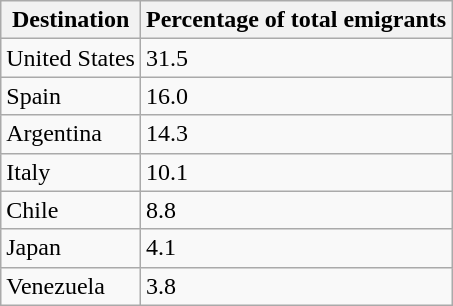<table class="wikitable">
<tr>
<th>Destination</th>
<th>Percentage of total emigrants</th>
</tr>
<tr>
<td>United States</td>
<td>31.5</td>
</tr>
<tr>
<td>Spain</td>
<td>16.0</td>
</tr>
<tr>
<td>Argentina</td>
<td>14.3</td>
</tr>
<tr>
<td>Italy</td>
<td>10.1</td>
</tr>
<tr>
<td>Chile</td>
<td>8.8</td>
</tr>
<tr>
<td>Japan</td>
<td>4.1</td>
</tr>
<tr>
<td>Venezuela</td>
<td>3.8</td>
</tr>
</table>
